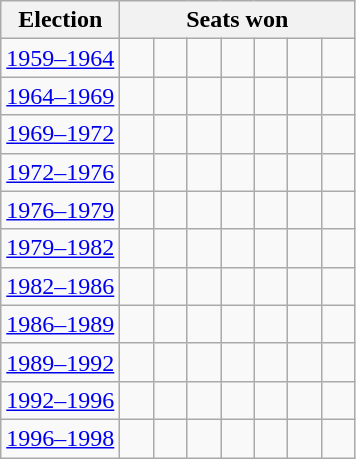<table class="wikitable">
<tr>
<th>Election</th>
<th colspan=7>Seats won</th>
</tr>
<tr>
<td><a href='#'>1959–1964</a></td>
<td width=15 > </td>
<td width=15 > </td>
<td width=15 > </td>
<td width=15 > </td>
<td width=15 > </td>
<td width=15 > </td>
<td width=15 > </td>
</tr>
<tr>
<td><a href='#'>1964–1969</a></td>
<td width=15 > </td>
<td width=15 > </td>
<td width=15 > </td>
<td width=15 > </td>
<td width=15 > </td>
<td width=15 > </td>
<td width=15 > </td>
</tr>
<tr>
<td><a href='#'>1969–1972</a></td>
<td width=15 > </td>
<td width=15 > </td>
<td width=15 > </td>
<td width=15 > </td>
<td width=15 > </td>
<td width=15 > </td>
<td width=15 > </td>
</tr>
<tr>
<td><a href='#'>1972–1976</a></td>
<td width=15 > </td>
<td width=15 > </td>
<td width=15 > </td>
<td width=15 > </td>
<td width=15 > </td>
<td width=15 > </td>
<td width=15 > </td>
</tr>
<tr>
<td><a href='#'>1976–1979</a></td>
<td width=15 > </td>
<td width=15 > </td>
<td width=15 > </td>
<td width=15 > </td>
<td width=15 > </td>
<td width=15 > </td>
<td width=15 > </td>
</tr>
<tr>
<td><a href='#'>1979–1982</a></td>
<td width=15 > </td>
<td width=15 > </td>
<td width=15 > </td>
<td width=15 > </td>
<td width=15 > </td>
<td width=15 > </td>
<td width=15 > </td>
</tr>
<tr>
<td><a href='#'>1982–1986</a></td>
<td width=15 > </td>
<td width=15 > </td>
<td width=15 > </td>
<td width=15 > </td>
<td width=15 > </td>
<td width=15 > </td>
<td width=15 > </td>
</tr>
<tr>
<td><a href='#'>1986–1989</a></td>
<td width=15 > </td>
<td width=15 > </td>
<td width=15 > </td>
<td width=15 > </td>
<td width=15 > </td>
<td width=15 > </td>
<td width=15 > </td>
</tr>
<tr>
<td><a href='#'>1989–1992</a></td>
<td width=15 > </td>
<td width=15 > </td>
<td width=15 > </td>
<td width=15 > </td>
<td width=15 > </td>
<td width=15 > </td>
<td width=15 > </td>
</tr>
<tr>
<td><a href='#'>1992–1996</a></td>
<td width=15 > </td>
<td width=15 > </td>
<td width=15 > </td>
<td width=15 > </td>
<td width=15 > </td>
<td width=15 > </td>
<td width=15 > </td>
</tr>
<tr>
<td><a href='#'>1996–1998</a></td>
<td width=15 > </td>
<td width=15 > </td>
<td width=15 > </td>
<td width=15 > </td>
<td width=15 > </td>
<td width=15 > </td>
<td width=15 > </td>
</tr>
</table>
